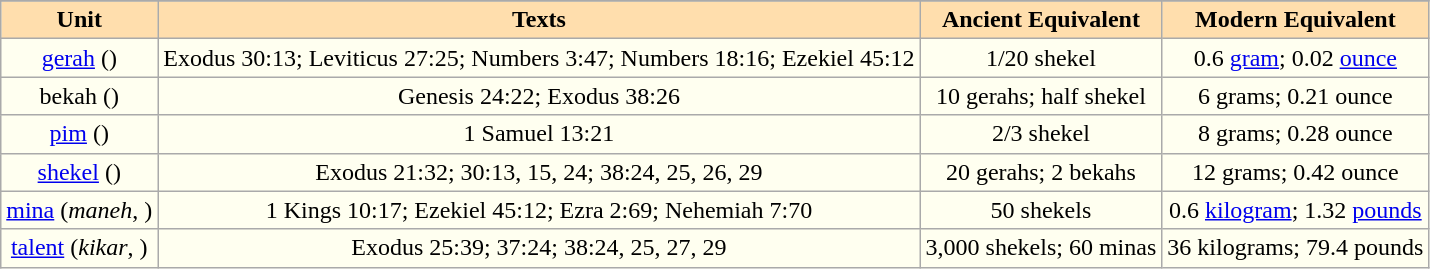<table class="wikitable" style="background:Ivory; text-align:center">
<tr>
</tr>
<tr>
<th style="background:Navajowhite;">Unit</th>
<th style="background:Navajowhite;">Texts</th>
<th style="background:Navajowhite;">Ancient Equivalent</th>
<th style="background:Navajowhite;">Modern Equivalent</th>
</tr>
<tr>
<td><a href='#'>gerah</a> ()</td>
<td>Exodus 30:13; Leviticus 27:25; Numbers 3:47; Numbers 18:16; Ezekiel 45:12</td>
<td>1/20 shekel</td>
<td>0.6 <a href='#'>gram</a>; 0.02 <a href='#'>ounce</a></td>
</tr>
<tr>
<td>bekah ()</td>
<td>Genesis 24:22; Exodus 38:26</td>
<td>10 gerahs; half shekel</td>
<td>6 grams; 0.21 ounce</td>
</tr>
<tr>
<td><a href='#'>pim</a> ()</td>
<td>1 Samuel 13:21</td>
<td>2/3 shekel</td>
<td>8 grams; 0.28 ounce</td>
</tr>
<tr>
<td><a href='#'>shekel</a> ()</td>
<td>Exodus 21:32; 30:13, 15, 24; 38:24, 25, 26, 29</td>
<td>20 gerahs; 2 bekahs</td>
<td>12 grams; 0.42 ounce</td>
</tr>
<tr>
<td><a href='#'>mina</a> (<em>maneh</em>, )</td>
<td>1 Kings 10:17; Ezekiel 45:12; Ezra 2:69; Nehemiah 7:70</td>
<td>50 shekels</td>
<td>0.6 <a href='#'>kilogram</a>; 1.32 <a href='#'>pounds</a></td>
</tr>
<tr>
<td><a href='#'>talent</a> (<em>kikar</em>, )</td>
<td>Exodus 25:39; 37:24; 38:24, 25, 27, 29</td>
<td>3,000 shekels; 60 minas</td>
<td>36 kilograms; 79.4 pounds</td>
</tr>
</table>
